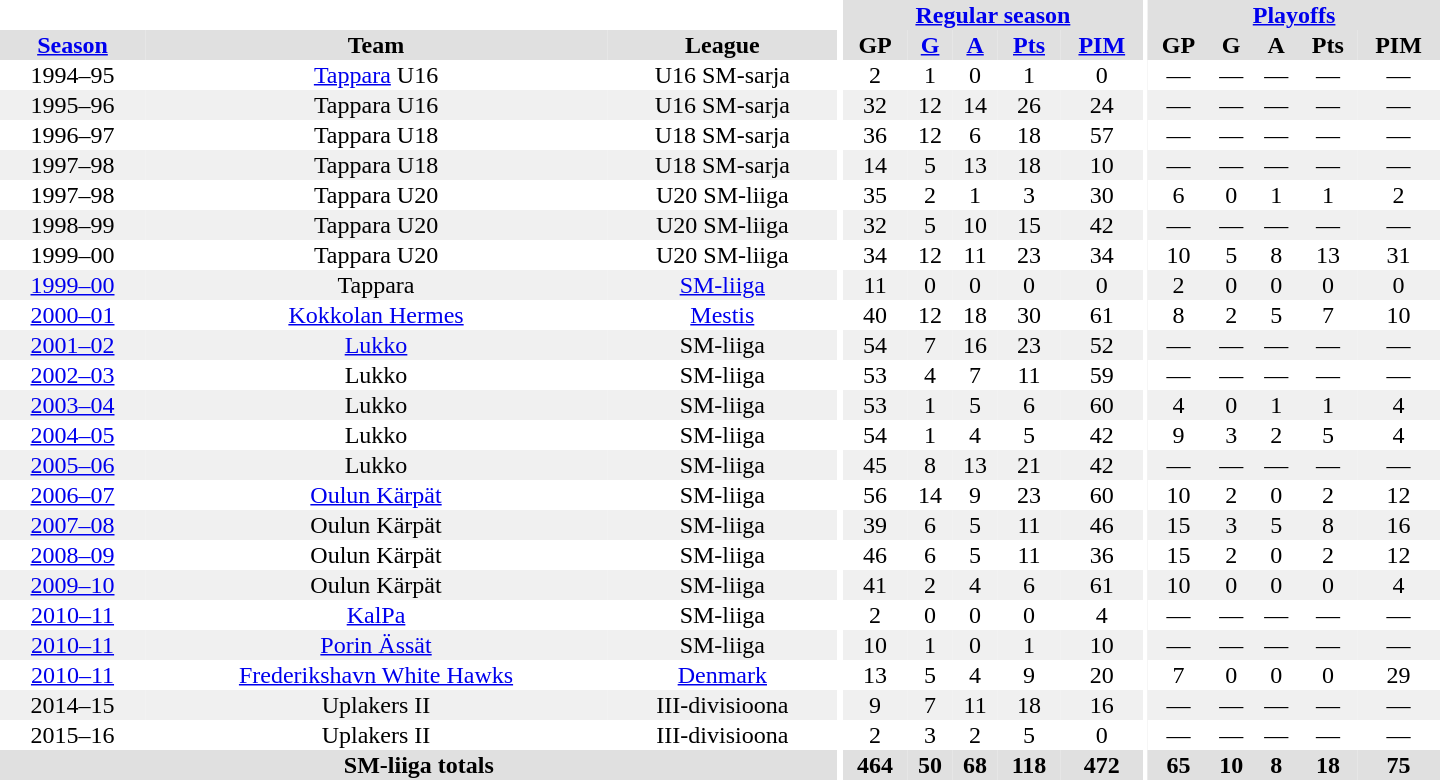<table border="0" cellpadding="1" cellspacing="0" style="text-align:center; width:60em">
<tr bgcolor="#e0e0e0">
<th colspan="3" bgcolor="#ffffff"></th>
<th rowspan="99" bgcolor="#ffffff"></th>
<th colspan="5"><a href='#'>Regular season</a></th>
<th rowspan="99" bgcolor="#ffffff"></th>
<th colspan="5"><a href='#'>Playoffs</a></th>
</tr>
<tr bgcolor="#e0e0e0">
<th><a href='#'>Season</a></th>
<th>Team</th>
<th>League</th>
<th>GP</th>
<th><a href='#'>G</a></th>
<th><a href='#'>A</a></th>
<th><a href='#'>Pts</a></th>
<th><a href='#'>PIM</a></th>
<th>GP</th>
<th>G</th>
<th>A</th>
<th>Pts</th>
<th>PIM</th>
</tr>
<tr>
<td>1994–95</td>
<td><a href='#'>Tappara</a> U16</td>
<td>U16 SM-sarja</td>
<td>2</td>
<td>1</td>
<td>0</td>
<td>1</td>
<td>0</td>
<td>—</td>
<td>—</td>
<td>—</td>
<td>—</td>
<td>—</td>
</tr>
<tr bgcolor="#f0f0f0">
<td>1995–96</td>
<td>Tappara U16</td>
<td>U16 SM-sarja</td>
<td>32</td>
<td>12</td>
<td>14</td>
<td>26</td>
<td>24</td>
<td>—</td>
<td>—</td>
<td>—</td>
<td>—</td>
<td>—</td>
</tr>
<tr>
<td>1996–97</td>
<td>Tappara U18</td>
<td>U18 SM-sarja</td>
<td>36</td>
<td>12</td>
<td>6</td>
<td>18</td>
<td>57</td>
<td>—</td>
<td>—</td>
<td>—</td>
<td>—</td>
<td>—</td>
</tr>
<tr bgcolor="#f0f0f0">
<td>1997–98</td>
<td>Tappara U18</td>
<td>U18 SM-sarja</td>
<td>14</td>
<td>5</td>
<td>13</td>
<td>18</td>
<td>10</td>
<td>—</td>
<td>—</td>
<td>—</td>
<td>—</td>
<td>—</td>
</tr>
<tr>
<td>1997–98</td>
<td>Tappara U20</td>
<td>U20 SM-liiga</td>
<td>35</td>
<td>2</td>
<td>1</td>
<td>3</td>
<td>30</td>
<td>6</td>
<td>0</td>
<td>1</td>
<td>1</td>
<td>2</td>
</tr>
<tr bgcolor="#f0f0f0">
<td>1998–99</td>
<td>Tappara U20</td>
<td>U20 SM-liiga</td>
<td>32</td>
<td>5</td>
<td>10</td>
<td>15</td>
<td>42</td>
<td>—</td>
<td>—</td>
<td>—</td>
<td>—</td>
<td>—</td>
</tr>
<tr>
<td>1999–00</td>
<td>Tappara U20</td>
<td>U20 SM-liiga</td>
<td>34</td>
<td>12</td>
<td>11</td>
<td>23</td>
<td>34</td>
<td>10</td>
<td>5</td>
<td>8</td>
<td>13</td>
<td>31</td>
</tr>
<tr bgcolor="#f0f0f0">
<td><a href='#'>1999–00</a></td>
<td>Tappara</td>
<td><a href='#'>SM-liiga</a></td>
<td>11</td>
<td>0</td>
<td>0</td>
<td>0</td>
<td>0</td>
<td>2</td>
<td>0</td>
<td>0</td>
<td>0</td>
<td>0</td>
</tr>
<tr>
<td><a href='#'>2000–01</a></td>
<td><a href='#'>Kokkolan Hermes</a></td>
<td><a href='#'>Mestis</a></td>
<td>40</td>
<td>12</td>
<td>18</td>
<td>30</td>
<td>61</td>
<td>8</td>
<td>2</td>
<td>5</td>
<td>7</td>
<td>10</td>
</tr>
<tr bgcolor="#f0f0f0">
<td><a href='#'>2001–02</a></td>
<td><a href='#'>Lukko</a></td>
<td>SM-liiga</td>
<td>54</td>
<td>7</td>
<td>16</td>
<td>23</td>
<td>52</td>
<td>—</td>
<td>—</td>
<td>—</td>
<td>—</td>
<td>—</td>
</tr>
<tr>
<td><a href='#'>2002–03</a></td>
<td>Lukko</td>
<td>SM-liiga</td>
<td>53</td>
<td>4</td>
<td>7</td>
<td>11</td>
<td>59</td>
<td>—</td>
<td>—</td>
<td>—</td>
<td>—</td>
<td>—</td>
</tr>
<tr bgcolor="#f0f0f0">
<td><a href='#'>2003–04</a></td>
<td>Lukko</td>
<td>SM-liiga</td>
<td>53</td>
<td>1</td>
<td>5</td>
<td>6</td>
<td>60</td>
<td>4</td>
<td>0</td>
<td>1</td>
<td>1</td>
<td>4</td>
</tr>
<tr>
<td><a href='#'>2004–05</a></td>
<td>Lukko</td>
<td>SM-liiga</td>
<td>54</td>
<td>1</td>
<td>4</td>
<td>5</td>
<td>42</td>
<td>9</td>
<td>3</td>
<td>2</td>
<td>5</td>
<td>4</td>
</tr>
<tr bgcolor="#f0f0f0">
<td><a href='#'>2005–06</a></td>
<td>Lukko</td>
<td>SM-liiga</td>
<td>45</td>
<td>8</td>
<td>13</td>
<td>21</td>
<td>42</td>
<td>—</td>
<td>—</td>
<td>—</td>
<td>—</td>
<td>—</td>
</tr>
<tr>
<td><a href='#'>2006–07</a></td>
<td><a href='#'>Oulun Kärpät</a></td>
<td>SM-liiga</td>
<td>56</td>
<td>14</td>
<td>9</td>
<td>23</td>
<td>60</td>
<td>10</td>
<td>2</td>
<td>0</td>
<td>2</td>
<td>12</td>
</tr>
<tr bgcolor="#f0f0f0">
<td><a href='#'>2007–08</a></td>
<td>Oulun Kärpät</td>
<td>SM-liiga</td>
<td>39</td>
<td>6</td>
<td>5</td>
<td>11</td>
<td>46</td>
<td>15</td>
<td>3</td>
<td>5</td>
<td>8</td>
<td>16</td>
</tr>
<tr>
<td><a href='#'>2008–09</a></td>
<td>Oulun Kärpät</td>
<td>SM-liiga</td>
<td>46</td>
<td>6</td>
<td>5</td>
<td>11</td>
<td>36</td>
<td>15</td>
<td>2</td>
<td>0</td>
<td>2</td>
<td>12</td>
</tr>
<tr bgcolor="#f0f0f0">
<td><a href='#'>2009–10</a></td>
<td>Oulun Kärpät</td>
<td>SM-liiga</td>
<td>41</td>
<td>2</td>
<td>4</td>
<td>6</td>
<td>61</td>
<td>10</td>
<td>0</td>
<td>0</td>
<td>0</td>
<td>4</td>
</tr>
<tr>
<td><a href='#'>2010–11</a></td>
<td><a href='#'>KalPa</a></td>
<td>SM-liiga</td>
<td>2</td>
<td>0</td>
<td>0</td>
<td>0</td>
<td>4</td>
<td>—</td>
<td>—</td>
<td>—</td>
<td>—</td>
<td>—</td>
</tr>
<tr bgcolor="#f0f0f0">
<td><a href='#'>2010–11</a></td>
<td><a href='#'>Porin Ässät</a></td>
<td>SM-liiga</td>
<td>10</td>
<td>1</td>
<td>0</td>
<td>1</td>
<td>10</td>
<td>—</td>
<td>—</td>
<td>—</td>
<td>—</td>
<td>—</td>
</tr>
<tr>
<td><a href='#'>2010–11</a></td>
<td><a href='#'>Frederikshavn White Hawks</a></td>
<td><a href='#'>Denmark</a></td>
<td>13</td>
<td>5</td>
<td>4</td>
<td>9</td>
<td>20</td>
<td>7</td>
<td>0</td>
<td>0</td>
<td>0</td>
<td>29</td>
</tr>
<tr bgcolor="#f0f0f0">
<td>2014–15</td>
<td>Uplakers II</td>
<td>III-divisioona</td>
<td>9</td>
<td>7</td>
<td>11</td>
<td>18</td>
<td>16</td>
<td>—</td>
<td>—</td>
<td>—</td>
<td>—</td>
<td>—</td>
</tr>
<tr>
<td>2015–16</td>
<td>Uplakers II</td>
<td>III-divisioona</td>
<td>2</td>
<td>3</td>
<td>2</td>
<td>5</td>
<td>0</td>
<td>—</td>
<td>—</td>
<td>—</td>
<td>—</td>
<td>—</td>
</tr>
<tr>
</tr>
<tr ALIGN="center" bgcolor="#e0e0e0">
<th colspan="3">SM-liiga totals</th>
<th ALIGN="center">464</th>
<th ALIGN="center">50</th>
<th ALIGN="center">68</th>
<th ALIGN="center">118</th>
<th ALIGN="center">472</th>
<th ALIGN="center">65</th>
<th ALIGN="center">10</th>
<th ALIGN="center">8</th>
<th ALIGN="center">18</th>
<th ALIGN="center">75</th>
</tr>
</table>
